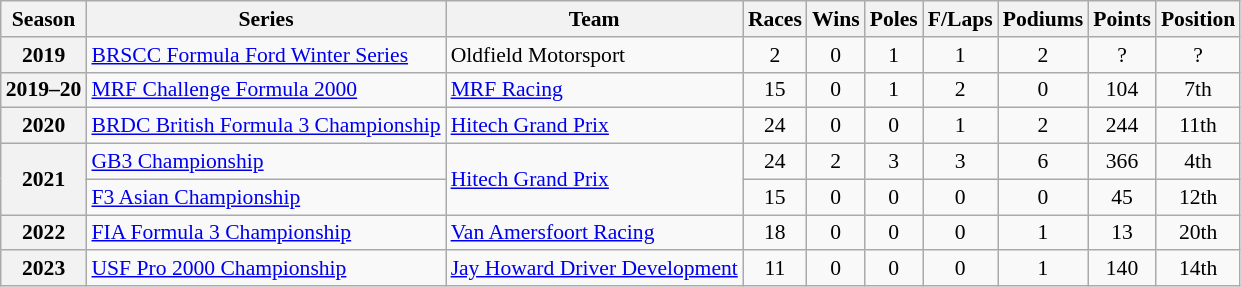<table class="wikitable" style="font-size: 90%; text-align:center">
<tr>
<th>Season</th>
<th>Series</th>
<th>Team</th>
<th>Races</th>
<th>Wins</th>
<th>Poles</th>
<th>F/Laps</th>
<th>Podiums</th>
<th>Points</th>
<th>Position</th>
</tr>
<tr>
<th>2019</th>
<td align=left><a href='#'>BRSCC Formula Ford Winter Series</a></td>
<td align=left>Oldfield Motorsport</td>
<td>2</td>
<td>0</td>
<td>1</td>
<td>1</td>
<td>2</td>
<td>?</td>
<td>?</td>
</tr>
<tr>
<th>2019–20</th>
<td align=left><a href='#'>MRF Challenge Formula 2000</a></td>
<td align=left><a href='#'>MRF Racing</a></td>
<td>15</td>
<td>0</td>
<td>1</td>
<td>2</td>
<td>0</td>
<td>104</td>
<td>7th</td>
</tr>
<tr>
<th>2020</th>
<td align=left><a href='#'>BRDC British Formula 3 Championship</a></td>
<td align=left><a href='#'>Hitech Grand Prix</a></td>
<td>24</td>
<td>0</td>
<td>0</td>
<td>1</td>
<td>2</td>
<td>244</td>
<td>11th</td>
</tr>
<tr>
<th rowspan=2>2021</th>
<td align=left><a href='#'>GB3 Championship</a></td>
<td rowspan=2 align=left><a href='#'>Hitech Grand Prix</a></td>
<td>24</td>
<td>2</td>
<td>3</td>
<td>3</td>
<td>6</td>
<td>366</td>
<td>4th</td>
</tr>
<tr>
<td align=left><a href='#'>F3 Asian Championship</a></td>
<td>15</td>
<td>0</td>
<td>0</td>
<td>0</td>
<td>0</td>
<td>45</td>
<td>12th</td>
</tr>
<tr>
<th>2022</th>
<td align=left><a href='#'>FIA Formula 3 Championship</a></td>
<td align=left nowrap=""><a href='#'>Van Amersfoort Racing</a></td>
<td>18</td>
<td>0</td>
<td>0</td>
<td>0</td>
<td>1</td>
<td>13</td>
<td>20th</td>
</tr>
<tr>
<th>2023</th>
<td align=left><a href='#'>USF Pro 2000 Championship</a></td>
<td align=left><a href='#'>Jay Howard Driver Development</a></td>
<td>11</td>
<td>0</td>
<td>0</td>
<td>0</td>
<td>1</td>
<td>140</td>
<td>14th</td>
</tr>
</table>
